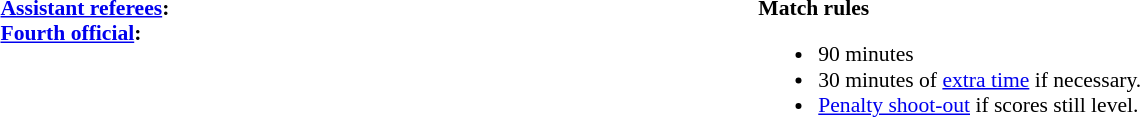<table style="width:100%;font-size:90%">
<tr>
<td style="width:40%;vertical-align:top"><br><strong><a href='#'>Assistant referees</a>:</strong>
<br><strong><a href='#'>Fourth official</a>:</strong></td>
<td style="width:60%;vertical-align:top"><br><strong>Match rules</strong><ul><li>90 minutes</li><li>30 minutes of <a href='#'>extra time</a> if necessary.</li><li><a href='#'>Penalty shoot-out</a> if scores still level.</li></ul></td>
</tr>
</table>
